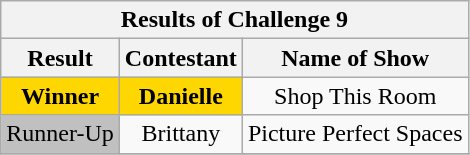<table class="wikitable" style="text-align:center">
<tr>
<th colspan="4">Results of Challenge 9</th>
</tr>
<tr>
<th>Result</th>
<th>Contestant</th>
<th>Name of Show</th>
</tr>
<tr>
<td bgcolor="gold"><strong>Winner</strong></td>
<td bgcolor= "gold"><strong>Danielle</strong></td>
<td>Shop This Room</td>
</tr>
<tr>
<td bgcolor= "silver">Runner-Up</td>
<td>Brittany</td>
<td>Picture Perfect Spaces</td>
</tr>
<tr>
</tr>
</table>
